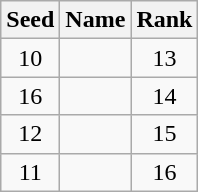<table class="wikitable" style="text-align:center;">
<tr>
<th>Seed</th>
<th>Name</th>
<th>Rank</th>
</tr>
<tr>
<td>10</td>
<td align=left></td>
<td>13</td>
</tr>
<tr>
<td>16</td>
<td align=left></td>
<td>14</td>
</tr>
<tr>
<td>12</td>
<td align=left></td>
<td>15</td>
</tr>
<tr>
<td>11</td>
<td align=left></td>
<td>16</td>
</tr>
</table>
